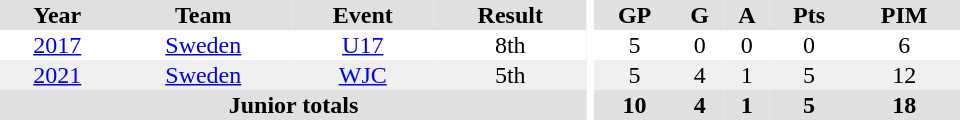<table border="0" cellpadding="1" cellspacing="0" ID="Table3" style="text-align:center; width:40em">
<tr ALIGN="center" bgcolor="#e0e0e0">
<th>Year</th>
<th>Team</th>
<th>Event</th>
<th>Result</th>
<th rowspan="99" bgcolor="#ffffff"></th>
<th>GP</th>
<th>G</th>
<th>A</th>
<th>Pts</th>
<th>PIM</th>
</tr>
<tr>
<td><a href='#'>2017</a></td>
<td><a href='#'>Sweden</a></td>
<td><a href='#'>U17</a></td>
<td>8th</td>
<td>5</td>
<td>0</td>
<td>0</td>
<td>0</td>
<td>6</td>
</tr>
<tr bgcolor="#f0f0f0">
<td><a href='#'>2021</a></td>
<td><a href='#'>Sweden</a></td>
<td><a href='#'>WJC</a></td>
<td>5th</td>
<td>5</td>
<td>4</td>
<td>1</td>
<td>5</td>
<td>12</td>
</tr>
<tr ALIGN="center" bgcolor="#e0e0e0">
<th colspan=4>Junior totals</th>
<th>10</th>
<th>4</th>
<th>1</th>
<th>5</th>
<th>18</th>
</tr>
</table>
